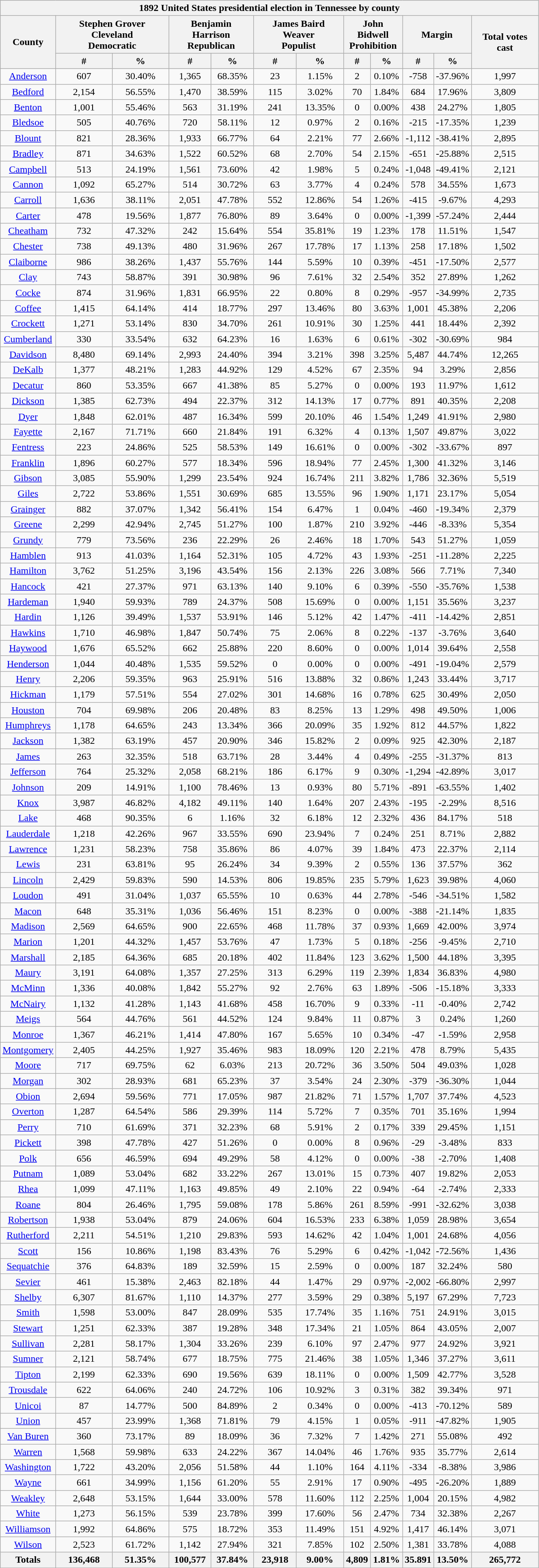<table class="wikitable sortable mw-collapsible mw-collapsed" width="70%">
<tr>
<th colspan="12">1892 United States presidential election in Tennessee by county</th>
</tr>
<tr>
<th rowspan="2">County</th>
<th colspan="2">Stephen Grover Cleveland<br>Democratic</th>
<th colspan="2">Benjamin Harrison<br>Republican</th>
<th colspan="2">James Baird Weaver<br>Populist</th>
<th colspan="2">John Bidwell<br>Prohibition</th>
<th colspan="2">Margin</th>
<th rowspan="2">Total votes cast</th>
</tr>
<tr bgcolor="lightgrey">
<th data-sort-type="number">#</th>
<th data-sort-type="number">%</th>
<th data-sort-type="number">#</th>
<th data-sort-type="number">%</th>
<th data-sort-type="number">#</th>
<th data-sort-type="number">%</th>
<th data-sort-type="number">#</th>
<th data-sort-type="number">%</th>
<th data-sort-type="number">#</th>
<th data-sort-type="number">%</th>
</tr>
<tr style="text-align:center;">
<td><a href='#'>Anderson</a></td>
<td>607</td>
<td>30.40%</td>
<td>1,365</td>
<td>68.35%</td>
<td>23</td>
<td>1.15%</td>
<td>2</td>
<td>0.10%</td>
<td>-758</td>
<td>-37.96%</td>
<td>1,997</td>
</tr>
<tr style="text-align:center;">
<td><a href='#'>Bedford</a></td>
<td>2,154</td>
<td>56.55%</td>
<td>1,470</td>
<td>38.59%</td>
<td>115</td>
<td>3.02%</td>
<td>70</td>
<td>1.84%</td>
<td>684</td>
<td>17.96%</td>
<td>3,809</td>
</tr>
<tr style="text-align:center;">
<td><a href='#'>Benton</a></td>
<td>1,001</td>
<td>55.46%</td>
<td>563</td>
<td>31.19%</td>
<td>241</td>
<td>13.35%</td>
<td>0</td>
<td>0.00%</td>
<td>438</td>
<td>24.27%</td>
<td>1,805</td>
</tr>
<tr style="text-align:center;">
<td><a href='#'>Bledsoe</a></td>
<td>505</td>
<td>40.76%</td>
<td>720</td>
<td>58.11%</td>
<td>12</td>
<td>0.97%</td>
<td>2</td>
<td>0.16%</td>
<td>-215</td>
<td>-17.35%</td>
<td>1,239</td>
</tr>
<tr style="text-align:center;">
<td><a href='#'>Blount</a></td>
<td>821</td>
<td>28.36%</td>
<td>1,933</td>
<td>66.77%</td>
<td>64</td>
<td>2.21%</td>
<td>77</td>
<td>2.66%</td>
<td>-1,112</td>
<td>-38.41%</td>
<td>2,895</td>
</tr>
<tr style="text-align:center;">
<td><a href='#'>Bradley</a></td>
<td>871</td>
<td>34.63%</td>
<td>1,522</td>
<td>60.52%</td>
<td>68</td>
<td>2.70%</td>
<td>54</td>
<td>2.15%</td>
<td>-651</td>
<td>-25.88%</td>
<td>2,515</td>
</tr>
<tr style="text-align:center;">
<td><a href='#'>Campbell</a></td>
<td>513</td>
<td>24.19%</td>
<td>1,561</td>
<td>73.60%</td>
<td>42</td>
<td>1.98%</td>
<td>5</td>
<td>0.24%</td>
<td>-1,048</td>
<td>-49.41%</td>
<td>2,121</td>
</tr>
<tr style="text-align:center;">
<td><a href='#'>Cannon</a></td>
<td>1,092</td>
<td>65.27%</td>
<td>514</td>
<td>30.72%</td>
<td>63</td>
<td>3.77%</td>
<td>4</td>
<td>0.24%</td>
<td>578</td>
<td>34.55%</td>
<td>1,673</td>
</tr>
<tr style="text-align:center;">
<td><a href='#'>Carroll</a></td>
<td>1,636</td>
<td>38.11%</td>
<td>2,051</td>
<td>47.78%</td>
<td>552</td>
<td>12.86%</td>
<td>54</td>
<td>1.26%</td>
<td>-415</td>
<td>-9.67%</td>
<td>4,293</td>
</tr>
<tr style="text-align:center;">
<td><a href='#'>Carter</a></td>
<td>478</td>
<td>19.56%</td>
<td>1,877</td>
<td>76.80%</td>
<td>89</td>
<td>3.64%</td>
<td>0</td>
<td>0.00%</td>
<td>-1,399</td>
<td>-57.24%</td>
<td>2,444</td>
</tr>
<tr style="text-align:center;">
<td><a href='#'>Cheatham</a></td>
<td>732</td>
<td>47.32%</td>
<td>242</td>
<td>15.64%</td>
<td>554</td>
<td>35.81%</td>
<td>19</td>
<td>1.23%</td>
<td>178</td>
<td>11.51%</td>
<td>1,547</td>
</tr>
<tr style="text-align:center;">
<td><a href='#'>Chester</a></td>
<td>738</td>
<td>49.13%</td>
<td>480</td>
<td>31.96%</td>
<td>267</td>
<td>17.78%</td>
<td>17</td>
<td>1.13%</td>
<td>258</td>
<td>17.18%</td>
<td>1,502</td>
</tr>
<tr style="text-align:center;">
<td><a href='#'>Claiborne</a></td>
<td>986</td>
<td>38.26%</td>
<td>1,437</td>
<td>55.76%</td>
<td>144</td>
<td>5.59%</td>
<td>10</td>
<td>0.39%</td>
<td>-451</td>
<td>-17.50%</td>
<td>2,577</td>
</tr>
<tr style="text-align:center;">
<td><a href='#'>Clay</a></td>
<td>743</td>
<td>58.87%</td>
<td>391</td>
<td>30.98%</td>
<td>96</td>
<td>7.61%</td>
<td>32</td>
<td>2.54%</td>
<td>352</td>
<td>27.89%</td>
<td>1,262</td>
</tr>
<tr style="text-align:center;">
<td><a href='#'>Cocke</a></td>
<td>874</td>
<td>31.96%</td>
<td>1,831</td>
<td>66.95%</td>
<td>22</td>
<td>0.80%</td>
<td>8</td>
<td>0.29%</td>
<td>-957</td>
<td>-34.99%</td>
<td>2,735</td>
</tr>
<tr style="text-align:center;">
<td><a href='#'>Coffee</a></td>
<td>1,415</td>
<td>64.14%</td>
<td>414</td>
<td>18.77%</td>
<td>297</td>
<td>13.46%</td>
<td>80</td>
<td>3.63%</td>
<td>1,001</td>
<td>45.38%</td>
<td>2,206</td>
</tr>
<tr style="text-align:center;">
<td><a href='#'>Crockett</a></td>
<td>1,271</td>
<td>53.14%</td>
<td>830</td>
<td>34.70%</td>
<td>261</td>
<td>10.91%</td>
<td>30</td>
<td>1.25%</td>
<td>441</td>
<td>18.44%</td>
<td>2,392</td>
</tr>
<tr style="text-align:center;">
<td><a href='#'>Cumberland</a></td>
<td>330</td>
<td>33.54%</td>
<td>632</td>
<td>64.23%</td>
<td>16</td>
<td>1.63%</td>
<td>6</td>
<td>0.61%</td>
<td>-302</td>
<td>-30.69%</td>
<td>984</td>
</tr>
<tr style="text-align:center;">
<td><a href='#'>Davidson</a></td>
<td>8,480</td>
<td>69.14%</td>
<td>2,993</td>
<td>24.40%</td>
<td>394</td>
<td>3.21%</td>
<td>398</td>
<td>3.25%</td>
<td>5,487</td>
<td>44.74%</td>
<td>12,265</td>
</tr>
<tr style="text-align:center;">
<td><a href='#'>DeKalb</a></td>
<td>1,377</td>
<td>48.21%</td>
<td>1,283</td>
<td>44.92%</td>
<td>129</td>
<td>4.52%</td>
<td>67</td>
<td>2.35%</td>
<td>94</td>
<td>3.29%</td>
<td>2,856</td>
</tr>
<tr style="text-align:center;">
<td><a href='#'>Decatur</a></td>
<td>860</td>
<td>53.35%</td>
<td>667</td>
<td>41.38%</td>
<td>85</td>
<td>5.27%</td>
<td>0</td>
<td>0.00%</td>
<td>193</td>
<td>11.97%</td>
<td>1,612</td>
</tr>
<tr style="text-align:center;">
<td><a href='#'>Dickson</a></td>
<td>1,385</td>
<td>62.73%</td>
<td>494</td>
<td>22.37%</td>
<td>312</td>
<td>14.13%</td>
<td>17</td>
<td>0.77%</td>
<td>891</td>
<td>40.35%</td>
<td>2,208</td>
</tr>
<tr style="text-align:center;">
<td><a href='#'>Dyer</a></td>
<td>1,848</td>
<td>62.01%</td>
<td>487</td>
<td>16.34%</td>
<td>599</td>
<td>20.10%</td>
<td>46</td>
<td>1.54%</td>
<td>1,249</td>
<td>41.91%</td>
<td>2,980</td>
</tr>
<tr style="text-align:center;">
<td><a href='#'>Fayette</a></td>
<td>2,167</td>
<td>71.71%</td>
<td>660</td>
<td>21.84%</td>
<td>191</td>
<td>6.32%</td>
<td>4</td>
<td>0.13%</td>
<td>1,507</td>
<td>49.87%</td>
<td>3,022</td>
</tr>
<tr style="text-align:center;">
<td><a href='#'>Fentress</a></td>
<td>223</td>
<td>24.86%</td>
<td>525</td>
<td>58.53%</td>
<td>149</td>
<td>16.61%</td>
<td>0</td>
<td>0.00%</td>
<td>-302</td>
<td>-33.67%</td>
<td>897</td>
</tr>
<tr style="text-align:center;">
<td><a href='#'>Franklin</a></td>
<td>1,896</td>
<td>60.27%</td>
<td>577</td>
<td>18.34%</td>
<td>596</td>
<td>18.94%</td>
<td>77</td>
<td>2.45%</td>
<td>1,300</td>
<td>41.32%</td>
<td>3,146</td>
</tr>
<tr style="text-align:center;">
<td><a href='#'>Gibson</a></td>
<td>3,085</td>
<td>55.90%</td>
<td>1,299</td>
<td>23.54%</td>
<td>924</td>
<td>16.74%</td>
<td>211</td>
<td>3.82%</td>
<td>1,786</td>
<td>32.36%</td>
<td>5,519</td>
</tr>
<tr style="text-align:center;">
<td><a href='#'>Giles</a></td>
<td>2,722</td>
<td>53.86%</td>
<td>1,551</td>
<td>30.69%</td>
<td>685</td>
<td>13.55%</td>
<td>96</td>
<td>1.90%</td>
<td>1,171</td>
<td>23.17%</td>
<td>5,054</td>
</tr>
<tr style="text-align:center;">
<td><a href='#'>Grainger</a></td>
<td>882</td>
<td>37.07%</td>
<td>1,342</td>
<td>56.41%</td>
<td>154</td>
<td>6.47%</td>
<td>1</td>
<td>0.04%</td>
<td>-460</td>
<td>-19.34%</td>
<td>2,379</td>
</tr>
<tr style="text-align:center;">
<td><a href='#'>Greene</a></td>
<td>2,299</td>
<td>42.94%</td>
<td>2,745</td>
<td>51.27%</td>
<td>100</td>
<td>1.87%</td>
<td>210</td>
<td>3.92%</td>
<td>-446</td>
<td>-8.33%</td>
<td>5,354</td>
</tr>
<tr style="text-align:center;">
<td><a href='#'>Grundy</a></td>
<td>779</td>
<td>73.56%</td>
<td>236</td>
<td>22.29%</td>
<td>26</td>
<td>2.46%</td>
<td>18</td>
<td>1.70%</td>
<td>543</td>
<td>51.27%</td>
<td>1,059</td>
</tr>
<tr style="text-align:center;">
<td><a href='#'>Hamblen</a></td>
<td>913</td>
<td>41.03%</td>
<td>1,164</td>
<td>52.31%</td>
<td>105</td>
<td>4.72%</td>
<td>43</td>
<td>1.93%</td>
<td>-251</td>
<td>-11.28%</td>
<td>2,225</td>
</tr>
<tr style="text-align:center;">
<td><a href='#'>Hamilton</a></td>
<td>3,762</td>
<td>51.25%</td>
<td>3,196</td>
<td>43.54%</td>
<td>156</td>
<td>2.13%</td>
<td>226</td>
<td>3.08%</td>
<td>566</td>
<td>7.71%</td>
<td>7,340</td>
</tr>
<tr style="text-align:center;">
<td><a href='#'>Hancock</a></td>
<td>421</td>
<td>27.37%</td>
<td>971</td>
<td>63.13%</td>
<td>140</td>
<td>9.10%</td>
<td>6</td>
<td>0.39%</td>
<td>-550</td>
<td>-35.76%</td>
<td>1,538</td>
</tr>
<tr style="text-align:center;">
<td><a href='#'>Hardeman</a></td>
<td>1,940</td>
<td>59.93%</td>
<td>789</td>
<td>24.37%</td>
<td>508</td>
<td>15.69%</td>
<td>0</td>
<td>0.00%</td>
<td>1,151</td>
<td>35.56%</td>
<td>3,237</td>
</tr>
<tr style="text-align:center;">
<td><a href='#'>Hardin</a></td>
<td>1,126</td>
<td>39.49%</td>
<td>1,537</td>
<td>53.91%</td>
<td>146</td>
<td>5.12%</td>
<td>42</td>
<td>1.47%</td>
<td>-411</td>
<td>-14.42%</td>
<td>2,851</td>
</tr>
<tr style="text-align:center;">
<td><a href='#'>Hawkins</a></td>
<td>1,710</td>
<td>46.98%</td>
<td>1,847</td>
<td>50.74%</td>
<td>75</td>
<td>2.06%</td>
<td>8</td>
<td>0.22%</td>
<td>-137</td>
<td>-3.76%</td>
<td>3,640</td>
</tr>
<tr style="text-align:center;">
<td><a href='#'>Haywood</a></td>
<td>1,676</td>
<td>65.52%</td>
<td>662</td>
<td>25.88%</td>
<td>220</td>
<td>8.60%</td>
<td>0</td>
<td>0.00%</td>
<td>1,014</td>
<td>39.64%</td>
<td>2,558</td>
</tr>
<tr style="text-align:center;">
<td><a href='#'>Henderson</a></td>
<td>1,044</td>
<td>40.48%</td>
<td>1,535</td>
<td>59.52%</td>
<td>0</td>
<td>0.00%</td>
<td>0</td>
<td>0.00%</td>
<td>-491</td>
<td>-19.04%</td>
<td>2,579</td>
</tr>
<tr style="text-align:center;">
<td><a href='#'>Henry</a></td>
<td>2,206</td>
<td>59.35%</td>
<td>963</td>
<td>25.91%</td>
<td>516</td>
<td>13.88%</td>
<td>32</td>
<td>0.86%</td>
<td>1,243</td>
<td>33.44%</td>
<td>3,717</td>
</tr>
<tr style="text-align:center;">
<td><a href='#'>Hickman</a></td>
<td>1,179</td>
<td>57.51%</td>
<td>554</td>
<td>27.02%</td>
<td>301</td>
<td>14.68%</td>
<td>16</td>
<td>0.78%</td>
<td>625</td>
<td>30.49%</td>
<td>2,050</td>
</tr>
<tr style="text-align:center;">
<td><a href='#'>Houston</a></td>
<td>704</td>
<td>69.98%</td>
<td>206</td>
<td>20.48%</td>
<td>83</td>
<td>8.25%</td>
<td>13</td>
<td>1.29%</td>
<td>498</td>
<td>49.50%</td>
<td>1,006</td>
</tr>
<tr style="text-align:center;">
<td><a href='#'>Humphreys</a></td>
<td>1,178</td>
<td>64.65%</td>
<td>243</td>
<td>13.34%</td>
<td>366</td>
<td>20.09%</td>
<td>35</td>
<td>1.92%</td>
<td>812</td>
<td>44.57%</td>
<td>1,822</td>
</tr>
<tr style="text-align:center;">
<td><a href='#'>Jackson</a></td>
<td>1,382</td>
<td>63.19%</td>
<td>457</td>
<td>20.90%</td>
<td>346</td>
<td>15.82%</td>
<td>2</td>
<td>0.09%</td>
<td>925</td>
<td>42.30%</td>
<td>2,187</td>
</tr>
<tr style="text-align:center;">
<td><a href='#'>James</a></td>
<td>263</td>
<td>32.35%</td>
<td>518</td>
<td>63.71%</td>
<td>28</td>
<td>3.44%</td>
<td>4</td>
<td>0.49%</td>
<td>-255</td>
<td>-31.37%</td>
<td>813</td>
</tr>
<tr style="text-align:center;">
<td><a href='#'>Jefferson</a></td>
<td>764</td>
<td>25.32%</td>
<td>2,058</td>
<td>68.21%</td>
<td>186</td>
<td>6.17%</td>
<td>9</td>
<td>0.30%</td>
<td>-1,294</td>
<td>-42.89%</td>
<td>3,017</td>
</tr>
<tr style="text-align:center;">
<td><a href='#'>Johnson</a></td>
<td>209</td>
<td>14.91%</td>
<td>1,100</td>
<td>78.46%</td>
<td>13</td>
<td>0.93%</td>
<td>80</td>
<td>5.71%</td>
<td>-891</td>
<td>-63.55%</td>
<td>1,402</td>
</tr>
<tr style="text-align:center;">
<td><a href='#'>Knox</a></td>
<td>3,987</td>
<td>46.82%</td>
<td>4,182</td>
<td>49.11%</td>
<td>140</td>
<td>1.64%</td>
<td>207</td>
<td>2.43%</td>
<td>-195</td>
<td>-2.29%</td>
<td>8,516</td>
</tr>
<tr style="text-align:center;">
<td><a href='#'>Lake</a></td>
<td>468</td>
<td>90.35%</td>
<td>6</td>
<td>1.16%</td>
<td>32</td>
<td>6.18%</td>
<td>12</td>
<td>2.32%</td>
<td>436</td>
<td>84.17%</td>
<td>518</td>
</tr>
<tr style="text-align:center;">
<td><a href='#'>Lauderdale</a></td>
<td>1,218</td>
<td>42.26%</td>
<td>967</td>
<td>33.55%</td>
<td>690</td>
<td>23.94%</td>
<td>7</td>
<td>0.24%</td>
<td>251</td>
<td>8.71%</td>
<td>2,882</td>
</tr>
<tr style="text-align:center;">
<td><a href='#'>Lawrence</a></td>
<td>1,231</td>
<td>58.23%</td>
<td>758</td>
<td>35.86%</td>
<td>86</td>
<td>4.07%</td>
<td>39</td>
<td>1.84%</td>
<td>473</td>
<td>22.37%</td>
<td>2,114</td>
</tr>
<tr style="text-align:center;">
<td><a href='#'>Lewis</a></td>
<td>231</td>
<td>63.81%</td>
<td>95</td>
<td>26.24%</td>
<td>34</td>
<td>9.39%</td>
<td>2</td>
<td>0.55%</td>
<td>136</td>
<td>37.57%</td>
<td>362</td>
</tr>
<tr style="text-align:center;">
<td><a href='#'>Lincoln</a></td>
<td>2,429</td>
<td>59.83%</td>
<td>590</td>
<td>14.53%</td>
<td>806</td>
<td>19.85%</td>
<td>235</td>
<td>5.79%</td>
<td>1,623</td>
<td>39.98%</td>
<td>4,060</td>
</tr>
<tr style="text-align:center;">
<td><a href='#'>Loudon</a></td>
<td>491</td>
<td>31.04%</td>
<td>1,037</td>
<td>65.55%</td>
<td>10</td>
<td>0.63%</td>
<td>44</td>
<td>2.78%</td>
<td>-546</td>
<td>-34.51%</td>
<td>1,582</td>
</tr>
<tr style="text-align:center;">
<td><a href='#'>Macon</a></td>
<td>648</td>
<td>35.31%</td>
<td>1,036</td>
<td>56.46%</td>
<td>151</td>
<td>8.23%</td>
<td>0</td>
<td>0.00%</td>
<td>-388</td>
<td>-21.14%</td>
<td>1,835</td>
</tr>
<tr style="text-align:center;">
<td><a href='#'>Madison</a></td>
<td>2,569</td>
<td>64.65%</td>
<td>900</td>
<td>22.65%</td>
<td>468</td>
<td>11.78%</td>
<td>37</td>
<td>0.93%</td>
<td>1,669</td>
<td>42.00%</td>
<td>3,974</td>
</tr>
<tr style="text-align:center;">
<td><a href='#'>Marion</a></td>
<td>1,201</td>
<td>44.32%</td>
<td>1,457</td>
<td>53.76%</td>
<td>47</td>
<td>1.73%</td>
<td>5</td>
<td>0.18%</td>
<td>-256</td>
<td>-9.45%</td>
<td>2,710</td>
</tr>
<tr style="text-align:center;">
<td><a href='#'>Marshall</a></td>
<td>2,185</td>
<td>64.36%</td>
<td>685</td>
<td>20.18%</td>
<td>402</td>
<td>11.84%</td>
<td>123</td>
<td>3.62%</td>
<td>1,500</td>
<td>44.18%</td>
<td>3,395</td>
</tr>
<tr style="text-align:center;">
<td><a href='#'>Maury</a></td>
<td>3,191</td>
<td>64.08%</td>
<td>1,357</td>
<td>27.25%</td>
<td>313</td>
<td>6.29%</td>
<td>119</td>
<td>2.39%</td>
<td>1,834</td>
<td>36.83%</td>
<td>4,980</td>
</tr>
<tr style="text-align:center;">
<td><a href='#'>McMinn</a></td>
<td>1,336</td>
<td>40.08%</td>
<td>1,842</td>
<td>55.27%</td>
<td>92</td>
<td>2.76%</td>
<td>63</td>
<td>1.89%</td>
<td>-506</td>
<td>-15.18%</td>
<td>3,333</td>
</tr>
<tr style="text-align:center;">
<td><a href='#'>McNairy</a></td>
<td>1,132</td>
<td>41.28%</td>
<td>1,143</td>
<td>41.68%</td>
<td>458</td>
<td>16.70%</td>
<td>9</td>
<td>0.33%</td>
<td>-11</td>
<td>-0.40%</td>
<td>2,742</td>
</tr>
<tr style="text-align:center;">
<td><a href='#'>Meigs</a></td>
<td>564</td>
<td>44.76%</td>
<td>561</td>
<td>44.52%</td>
<td>124</td>
<td>9.84%</td>
<td>11</td>
<td>0.87%</td>
<td>3</td>
<td>0.24%</td>
<td>1,260</td>
</tr>
<tr style="text-align:center;">
<td><a href='#'>Monroe</a></td>
<td>1,367</td>
<td>46.21%</td>
<td>1,414</td>
<td>47.80%</td>
<td>167</td>
<td>5.65%</td>
<td>10</td>
<td>0.34%</td>
<td>-47</td>
<td>-1.59%</td>
<td>2,958</td>
</tr>
<tr style="text-align:center;">
<td><a href='#'>Montgomery</a></td>
<td>2,405</td>
<td>44.25%</td>
<td>1,927</td>
<td>35.46%</td>
<td>983</td>
<td>18.09%</td>
<td>120</td>
<td>2.21%</td>
<td>478</td>
<td>8.79%</td>
<td>5,435</td>
</tr>
<tr style="text-align:center;">
<td><a href='#'>Moore</a></td>
<td>717</td>
<td>69.75%</td>
<td>62</td>
<td>6.03%</td>
<td>213</td>
<td>20.72%</td>
<td>36</td>
<td>3.50%</td>
<td>504</td>
<td>49.03%</td>
<td>1,028</td>
</tr>
<tr style="text-align:center;">
<td><a href='#'>Morgan</a></td>
<td>302</td>
<td>28.93%</td>
<td>681</td>
<td>65.23%</td>
<td>37</td>
<td>3.54%</td>
<td>24</td>
<td>2.30%</td>
<td>-379</td>
<td>-36.30%</td>
<td>1,044</td>
</tr>
<tr style="text-align:center;">
<td><a href='#'>Obion</a></td>
<td>2,694</td>
<td>59.56%</td>
<td>771</td>
<td>17.05%</td>
<td>987</td>
<td>21.82%</td>
<td>71</td>
<td>1.57%</td>
<td>1,707</td>
<td>37.74%</td>
<td>4,523</td>
</tr>
<tr style="text-align:center;">
<td><a href='#'>Overton</a></td>
<td>1,287</td>
<td>64.54%</td>
<td>586</td>
<td>29.39%</td>
<td>114</td>
<td>5.72%</td>
<td>7</td>
<td>0.35%</td>
<td>701</td>
<td>35.16%</td>
<td>1,994</td>
</tr>
<tr style="text-align:center;">
<td><a href='#'>Perry</a></td>
<td>710</td>
<td>61.69%</td>
<td>371</td>
<td>32.23%</td>
<td>68</td>
<td>5.91%</td>
<td>2</td>
<td>0.17%</td>
<td>339</td>
<td>29.45%</td>
<td>1,151</td>
</tr>
<tr style="text-align:center;">
<td><a href='#'>Pickett</a></td>
<td>398</td>
<td>47.78%</td>
<td>427</td>
<td>51.26%</td>
<td>0</td>
<td>0.00%</td>
<td>8</td>
<td>0.96%</td>
<td>-29</td>
<td>-3.48%</td>
<td>833</td>
</tr>
<tr style="text-align:center;">
<td><a href='#'>Polk</a></td>
<td>656</td>
<td>46.59%</td>
<td>694</td>
<td>49.29%</td>
<td>58</td>
<td>4.12%</td>
<td>0</td>
<td>0.00%</td>
<td>-38</td>
<td>-2.70%</td>
<td>1,408</td>
</tr>
<tr style="text-align:center;">
<td><a href='#'>Putnam</a></td>
<td>1,089</td>
<td>53.04%</td>
<td>682</td>
<td>33.22%</td>
<td>267</td>
<td>13.01%</td>
<td>15</td>
<td>0.73%</td>
<td>407</td>
<td>19.82%</td>
<td>2,053</td>
</tr>
<tr style="text-align:center;">
<td><a href='#'>Rhea</a></td>
<td>1,099</td>
<td>47.11%</td>
<td>1,163</td>
<td>49.85%</td>
<td>49</td>
<td>2.10%</td>
<td>22</td>
<td>0.94%</td>
<td>-64</td>
<td>-2.74%</td>
<td>2,333</td>
</tr>
<tr style="text-align:center;">
<td><a href='#'>Roane</a></td>
<td>804</td>
<td>26.46%</td>
<td>1,795</td>
<td>59.08%</td>
<td>178</td>
<td>5.86%</td>
<td>261</td>
<td>8.59%</td>
<td>-991</td>
<td>-32.62%</td>
<td>3,038</td>
</tr>
<tr style="text-align:center;">
<td><a href='#'>Robertson</a></td>
<td>1,938</td>
<td>53.04%</td>
<td>879</td>
<td>24.06%</td>
<td>604</td>
<td>16.53%</td>
<td>233</td>
<td>6.38%</td>
<td>1,059</td>
<td>28.98%</td>
<td>3,654</td>
</tr>
<tr style="text-align:center;">
<td><a href='#'>Rutherford</a></td>
<td>2,211</td>
<td>54.51%</td>
<td>1,210</td>
<td>29.83%</td>
<td>593</td>
<td>14.62%</td>
<td>42</td>
<td>1.04%</td>
<td>1,001</td>
<td>24.68%</td>
<td>4,056</td>
</tr>
<tr style="text-align:center;">
<td><a href='#'>Scott</a></td>
<td>156</td>
<td>10.86%</td>
<td>1,198</td>
<td>83.43%</td>
<td>76</td>
<td>5.29%</td>
<td>6</td>
<td>0.42%</td>
<td>-1,042</td>
<td>-72.56%</td>
<td>1,436</td>
</tr>
<tr style="text-align:center;">
<td><a href='#'>Sequatchie</a></td>
<td>376</td>
<td>64.83%</td>
<td>189</td>
<td>32.59%</td>
<td>15</td>
<td>2.59%</td>
<td>0</td>
<td>0.00%</td>
<td>187</td>
<td>32.24%</td>
<td>580</td>
</tr>
<tr style="text-align:center;">
<td><a href='#'>Sevier</a></td>
<td>461</td>
<td>15.38%</td>
<td>2,463</td>
<td>82.18%</td>
<td>44</td>
<td>1.47%</td>
<td>29</td>
<td>0.97%</td>
<td>-2,002</td>
<td>-66.80%</td>
<td>2,997</td>
</tr>
<tr style="text-align:center;">
<td><a href='#'>Shelby</a></td>
<td>6,307</td>
<td>81.67%</td>
<td>1,110</td>
<td>14.37%</td>
<td>277</td>
<td>3.59%</td>
<td>29</td>
<td>0.38%</td>
<td>5,197</td>
<td>67.29%</td>
<td>7,723</td>
</tr>
<tr style="text-align:center;">
<td><a href='#'>Smith</a></td>
<td>1,598</td>
<td>53.00%</td>
<td>847</td>
<td>28.09%</td>
<td>535</td>
<td>17.74%</td>
<td>35</td>
<td>1.16%</td>
<td>751</td>
<td>24.91%</td>
<td>3,015</td>
</tr>
<tr style="text-align:center;">
<td><a href='#'>Stewart</a></td>
<td>1,251</td>
<td>62.33%</td>
<td>387</td>
<td>19.28%</td>
<td>348</td>
<td>17.34%</td>
<td>21</td>
<td>1.05%</td>
<td>864</td>
<td>43.05%</td>
<td>2,007</td>
</tr>
<tr style="text-align:center;">
<td><a href='#'>Sullivan</a></td>
<td>2,281</td>
<td>58.17%</td>
<td>1,304</td>
<td>33.26%</td>
<td>239</td>
<td>6.10%</td>
<td>97</td>
<td>2.47%</td>
<td>977</td>
<td>24.92%</td>
<td>3,921</td>
</tr>
<tr style="text-align:center;">
<td><a href='#'>Sumner</a></td>
<td>2,121</td>
<td>58.74%</td>
<td>677</td>
<td>18.75%</td>
<td>775</td>
<td>21.46%</td>
<td>38</td>
<td>1.05%</td>
<td>1,346</td>
<td>37.27%</td>
<td>3,611</td>
</tr>
<tr style="text-align:center;">
<td><a href='#'>Tipton</a></td>
<td>2,199</td>
<td>62.33%</td>
<td>690</td>
<td>19.56%</td>
<td>639</td>
<td>18.11%</td>
<td>0</td>
<td>0.00%</td>
<td>1,509</td>
<td>42.77%</td>
<td>3,528</td>
</tr>
<tr style="text-align:center;">
<td><a href='#'>Trousdale</a></td>
<td>622</td>
<td>64.06%</td>
<td>240</td>
<td>24.72%</td>
<td>106</td>
<td>10.92%</td>
<td>3</td>
<td>0.31%</td>
<td>382</td>
<td>39.34%</td>
<td>971</td>
</tr>
<tr style="text-align:center;">
<td><a href='#'>Unicoi</a></td>
<td>87</td>
<td>14.77%</td>
<td>500</td>
<td>84.89%</td>
<td>2</td>
<td>0.34%</td>
<td>0</td>
<td>0.00%</td>
<td>-413</td>
<td>-70.12%</td>
<td>589</td>
</tr>
<tr style="text-align:center;">
<td><a href='#'>Union</a></td>
<td>457</td>
<td>23.99%</td>
<td>1,368</td>
<td>71.81%</td>
<td>79</td>
<td>4.15%</td>
<td>1</td>
<td>0.05%</td>
<td>-911</td>
<td>-47.82%</td>
<td>1,905</td>
</tr>
<tr style="text-align:center;">
<td><a href='#'>Van Buren</a></td>
<td>360</td>
<td>73.17%</td>
<td>89</td>
<td>18.09%</td>
<td>36</td>
<td>7.32%</td>
<td>7</td>
<td>1.42%</td>
<td>271</td>
<td>55.08%</td>
<td>492</td>
</tr>
<tr style="text-align:center;">
<td><a href='#'>Warren</a></td>
<td>1,568</td>
<td>59.98%</td>
<td>633</td>
<td>24.22%</td>
<td>367</td>
<td>14.04%</td>
<td>46</td>
<td>1.76%</td>
<td>935</td>
<td>35.77%</td>
<td>2,614</td>
</tr>
<tr style="text-align:center;">
<td><a href='#'>Washington</a></td>
<td>1,722</td>
<td>43.20%</td>
<td>2,056</td>
<td>51.58%</td>
<td>44</td>
<td>1.10%</td>
<td>164</td>
<td>4.11%</td>
<td>-334</td>
<td>-8.38%</td>
<td>3,986</td>
</tr>
<tr style="text-align:center;">
<td><a href='#'>Wayne</a></td>
<td>661</td>
<td>34.99%</td>
<td>1,156</td>
<td>61.20%</td>
<td>55</td>
<td>2.91%</td>
<td>17</td>
<td>0.90%</td>
<td>-495</td>
<td>-26.20%</td>
<td>1,889</td>
</tr>
<tr style="text-align:center;">
<td><a href='#'>Weakley</a></td>
<td>2,648</td>
<td>53.15%</td>
<td>1,644</td>
<td>33.00%</td>
<td>578</td>
<td>11.60%</td>
<td>112</td>
<td>2.25%</td>
<td>1,004</td>
<td>20.15%</td>
<td>4,982</td>
</tr>
<tr style="text-align:center;">
<td><a href='#'>White</a></td>
<td>1,273</td>
<td>56.15%</td>
<td>539</td>
<td>23.78%</td>
<td>399</td>
<td>17.60%</td>
<td>56</td>
<td>2.47%</td>
<td>734</td>
<td>32.38%</td>
<td>2,267</td>
</tr>
<tr style="text-align:center;">
<td><a href='#'>Williamson</a></td>
<td>1,992</td>
<td>64.86%</td>
<td>575</td>
<td>18.72%</td>
<td>353</td>
<td>11.49%</td>
<td>151</td>
<td>4.92%</td>
<td>1,417</td>
<td>46.14%</td>
<td>3,071</td>
</tr>
<tr style="text-align:center;">
<td><a href='#'>Wilson</a></td>
<td>2,523</td>
<td>61.72%</td>
<td>1,142</td>
<td>27.94%</td>
<td>321</td>
<td>7.85%</td>
<td>102</td>
<td>2.50%</td>
<td>1,381</td>
<td>33.78%</td>
<td>4,088</td>
</tr>
<tr style="text-align:center;">
<th>Totals</th>
<th>136,468</th>
<th>51.35%</th>
<th>100,577</th>
<th>37.84%</th>
<th>23,918</th>
<th>9.00%</th>
<th>4,809</th>
<th>1.81%</th>
<th>35.891</th>
<th>13.50%</th>
<th>265,772</th>
</tr>
</table>
